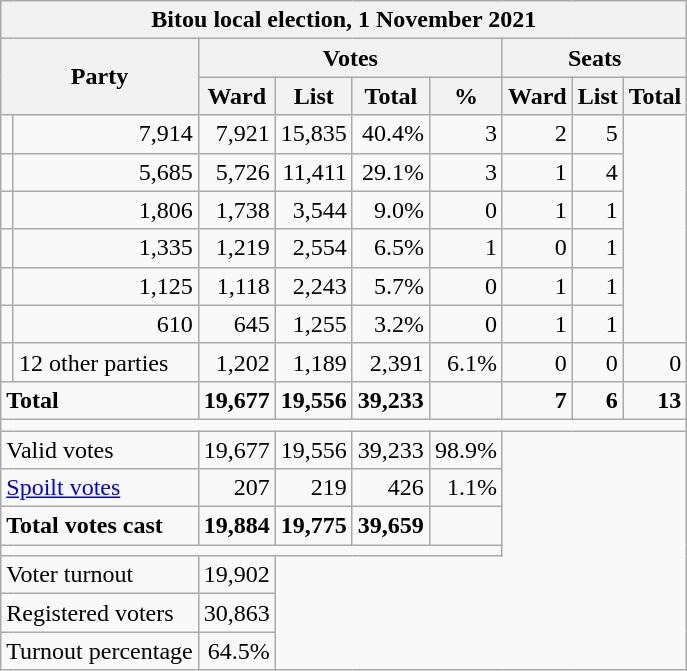<table class=wikitable style="text-align:right">
<tr>
<th colspan="9" align="center">Bitou local election, 1 November 2021</th>
</tr>
<tr>
<th rowspan="2" colspan="2">Party</th>
<th colspan="4" align="center">Votes</th>
<th colspan="3" align="center">Seats</th>
</tr>
<tr>
<th>Ward</th>
<th>List</th>
<th>Total</th>
<th>%</th>
<th>Ward</th>
<th>List</th>
<th>Total</th>
</tr>
<tr>
<td></td>
<td>7,914</td>
<td>7,921</td>
<td>15,835</td>
<td>40.4%</td>
<td>3</td>
<td>2</td>
<td>5</td>
</tr>
<tr>
<td></td>
<td>5,685</td>
<td>5,726</td>
<td>11,411</td>
<td>29.1%</td>
<td>3</td>
<td>1</td>
<td>4</td>
</tr>
<tr>
<td></td>
<td>1,806</td>
<td>1,738</td>
<td>3,544</td>
<td>9.0%</td>
<td>0</td>
<td>1</td>
<td>1</td>
</tr>
<tr>
<td></td>
<td>1,335</td>
<td>1,219</td>
<td>2,554</td>
<td>6.5%</td>
<td>1</td>
<td>0</td>
<td>1</td>
</tr>
<tr>
<td></td>
<td>1,125</td>
<td>1,118</td>
<td>2,243</td>
<td>5.7%</td>
<td>0</td>
<td>1</td>
<td>1</td>
</tr>
<tr>
<td></td>
<td>610</td>
<td>645</td>
<td>1,255</td>
<td>3.2%</td>
<td>0</td>
<td>1</td>
<td>1</td>
</tr>
<tr>
<td></td>
<td style="text-align:left">12 other parties</td>
<td>1,202</td>
<td>1,189</td>
<td>2,391</td>
<td>6.1%</td>
<td>0</td>
<td>0</td>
<td>0</td>
</tr>
<tr>
<td colspan="2" style="text-align:left"><strong>Total</strong></td>
<td><strong>19,677</strong></td>
<td><strong>19,556</strong></td>
<td><strong>39,233</strong></td>
<td></td>
<td><strong>7</strong></td>
<td><strong>6</strong></td>
<td><strong>13</strong></td>
</tr>
<tr>
<td colspan="9"></td>
</tr>
<tr>
<td colspan="2" style="text-align:left">Valid votes</td>
<td>19,677</td>
<td>19,556</td>
<td>39,233</td>
<td>98.9%</td>
</tr>
<tr>
<td colspan="2" style="text-align:left"><a href='#'>Spoilt votes</a></td>
<td>207</td>
<td>219</td>
<td>426</td>
<td>1.1%</td>
</tr>
<tr>
<td colspan="2" style="text-align:left"><strong>Total votes cast</strong></td>
<td><strong>19,884</strong></td>
<td><strong>19,775</strong></td>
<td><strong>39,659</strong></td>
<td></td>
</tr>
<tr>
<td colspan="6"></td>
</tr>
<tr>
<td colspan="2" style="text-align:left">Voter turnout</td>
<td>19,902</td>
</tr>
<tr>
<td colspan="2" style="text-align:left">Registered voters</td>
<td>30,863</td>
</tr>
<tr>
<td colspan="2" style="text-align:left">Turnout percentage</td>
<td>64.5%</td>
</tr>
</table>
